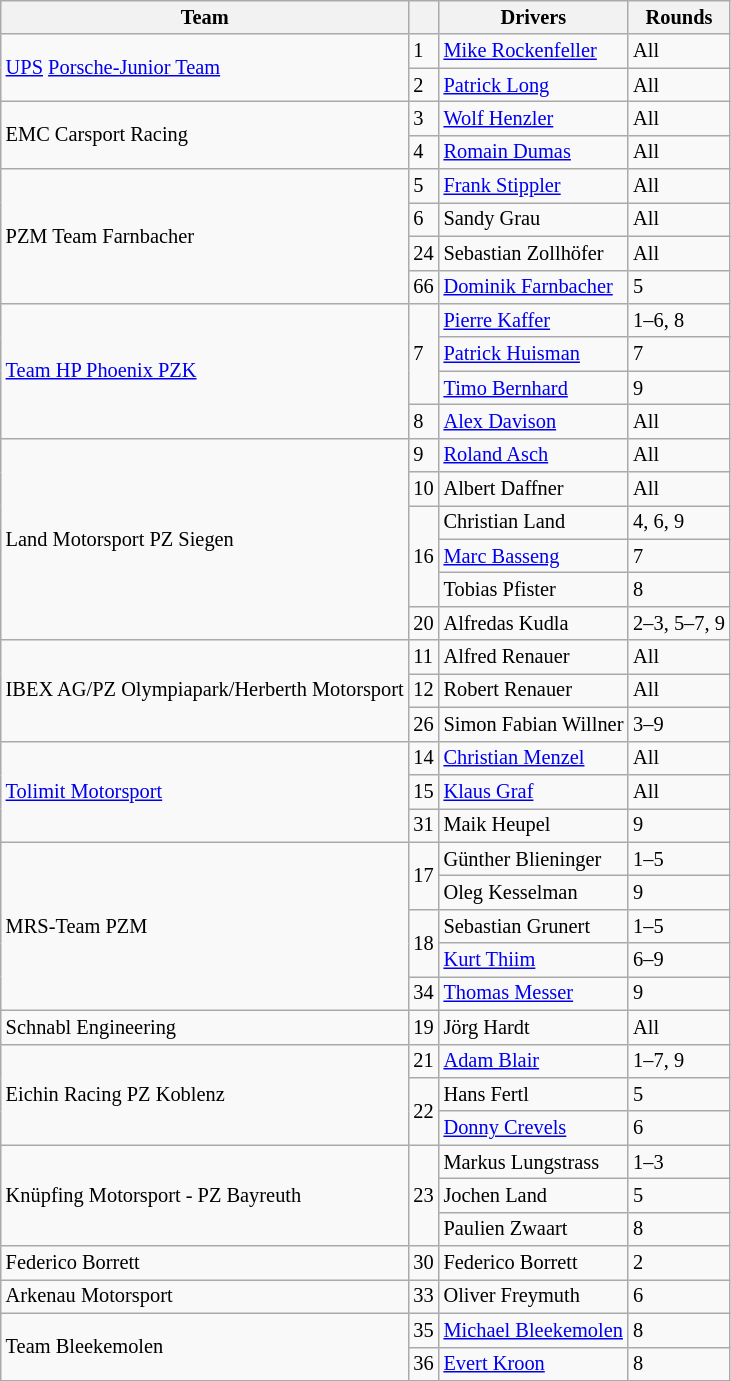<table class="wikitable" style="font-size: 85%;">
<tr>
<th>Team</th>
<th></th>
<th>Drivers</th>
<th>Rounds</th>
</tr>
<tr>
<td rowspan=2> <a href='#'>UPS</a> <a href='#'>Porsche-Junior Team</a></td>
<td>1</td>
<td> <a href='#'>Mike Rockenfeller</a></td>
<td>All</td>
</tr>
<tr>
<td>2</td>
<td> <a href='#'>Patrick Long</a></td>
<td>All</td>
</tr>
<tr>
<td rowspan=2> EMC Carsport Racing</td>
<td>3</td>
<td> <a href='#'>Wolf Henzler</a></td>
<td>All</td>
</tr>
<tr>
<td>4</td>
<td> <a href='#'>Romain Dumas</a></td>
<td>All</td>
</tr>
<tr>
<td rowspan=4> PZM Team Farnbacher</td>
<td>5</td>
<td> <a href='#'>Frank Stippler</a></td>
<td>All</td>
</tr>
<tr>
<td>6</td>
<td> Sandy Grau</td>
<td>All</td>
</tr>
<tr>
<td>24</td>
<td> Sebastian Zollhöfer</td>
<td>All</td>
</tr>
<tr>
<td>66</td>
<td> <a href='#'>Dominik Farnbacher</a></td>
<td>5</td>
</tr>
<tr>
<td rowspan=4> <a href='#'>Team HP Phoenix PZK</a></td>
<td rowspan=3>7</td>
<td> <a href='#'>Pierre Kaffer</a></td>
<td>1–6, 8</td>
</tr>
<tr>
<td> <a href='#'>Patrick Huisman</a></td>
<td>7</td>
</tr>
<tr>
<td> <a href='#'>Timo Bernhard</a></td>
<td>9</td>
</tr>
<tr>
<td>8</td>
<td> <a href='#'>Alex Davison</a></td>
<td>All</td>
</tr>
<tr>
<td rowspan=6> Land Motorsport PZ Siegen</td>
<td>9</td>
<td> <a href='#'>Roland Asch</a></td>
<td>All</td>
</tr>
<tr>
<td>10</td>
<td> Albert Daffner</td>
<td>All</td>
</tr>
<tr>
<td rowspan=3>16</td>
<td> Christian Land</td>
<td>4, 6, 9</td>
</tr>
<tr>
<td> <a href='#'>Marc Basseng</a></td>
<td>7</td>
</tr>
<tr>
<td> Tobias Pfister</td>
<td>8</td>
</tr>
<tr>
<td>20</td>
<td> Alfredas Kudla</td>
<td>2–3, 5–7, 9</td>
</tr>
<tr>
<td rowspan=3> IBEX AG/PZ Olympiapark/Herberth Motorsport</td>
<td>11</td>
<td> Alfred Renauer</td>
<td>All</td>
</tr>
<tr>
<td>12</td>
<td> Robert Renauer</td>
<td>All</td>
</tr>
<tr>
<td>26</td>
<td> Simon Fabian Willner</td>
<td>3–9</td>
</tr>
<tr>
<td rowspan=3> <a href='#'>Tolimit Motorsport</a></td>
<td>14</td>
<td> <a href='#'>Christian Menzel</a></td>
<td>All</td>
</tr>
<tr>
<td>15</td>
<td> <a href='#'>Klaus Graf</a></td>
<td>All</td>
</tr>
<tr>
<td>31</td>
<td> Maik Heupel</td>
<td>9</td>
</tr>
<tr>
<td rowspan=5> MRS-Team PZM</td>
<td rowspan=2>17</td>
<td> Günther Blieninger</td>
<td>1–5</td>
</tr>
<tr>
<td> Oleg Kesselman</td>
<td>9</td>
</tr>
<tr>
<td rowspan=2>18</td>
<td> Sebastian Grunert</td>
<td>1–5</td>
</tr>
<tr>
<td> <a href='#'>Kurt Thiim</a></td>
<td>6–9</td>
</tr>
<tr>
<td>34</td>
<td> <a href='#'>Thomas Messer</a></td>
<td>9</td>
</tr>
<tr>
<td> Schnabl Engineering</td>
<td>19</td>
<td> Jörg Hardt</td>
<td>All</td>
</tr>
<tr>
<td rowspan=3> Eichin Racing PZ Koblenz</td>
<td>21</td>
<td> <a href='#'>Adam Blair</a></td>
<td>1–7, 9</td>
</tr>
<tr>
<td rowspan=2>22</td>
<td> Hans Fertl</td>
<td>5</td>
</tr>
<tr>
<td> <a href='#'>Donny Crevels</a></td>
<td>6</td>
</tr>
<tr>
<td rowspan=3> Knüpfing Motorsport - PZ Bayreuth</td>
<td rowspan=3>23</td>
<td> Markus Lungstrass</td>
<td>1–3</td>
</tr>
<tr>
<td> Jochen Land</td>
<td>5</td>
</tr>
<tr>
<td> Paulien Zwaart</td>
<td>8</td>
</tr>
<tr>
<td> Federico Borrett</td>
<td>30</td>
<td> Federico Borrett</td>
<td>2</td>
</tr>
<tr>
<td> Arkenau Motorsport</td>
<td>33</td>
<td> Oliver Freymuth</td>
<td>6</td>
</tr>
<tr>
<td rowspan=2> Team Bleekemolen</td>
<td>35</td>
<td> <a href='#'>Michael Bleekemolen</a></td>
<td>8</td>
</tr>
<tr>
<td>36</td>
<td> <a href='#'>Evert Kroon</a></td>
<td>8</td>
</tr>
</table>
